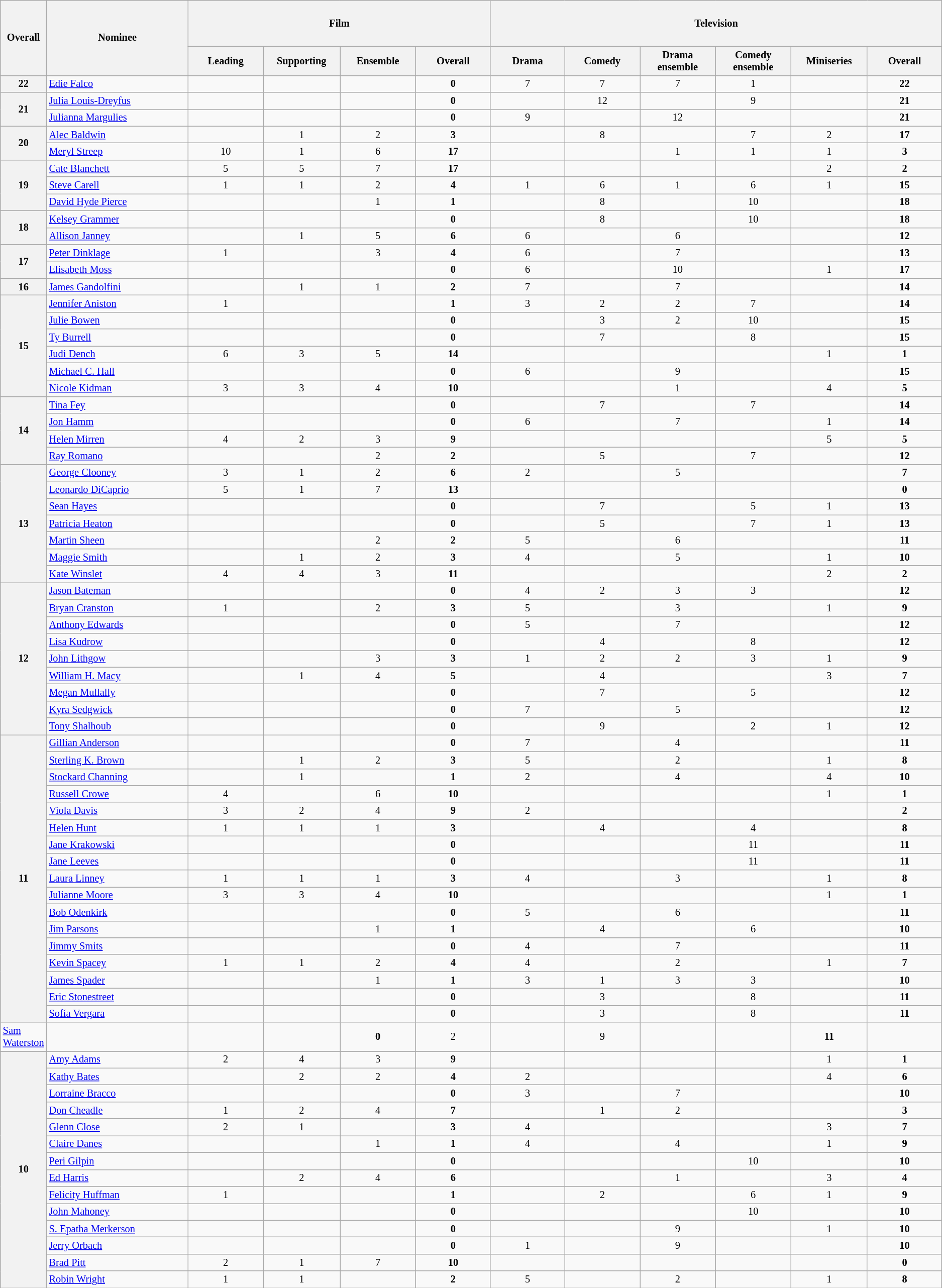<table class="wikitable sortable" style="text-align: center; font-size:85%">
<tr style="height:4.5em;">
<th rowspan="2">Overall</th>
<th rowspan="2" width="200">Nominee</th>
<th colspan="4">Film</th>
<th colspan="6">Television</th>
</tr>
<tr style="text-align: center">
<th width="100">Leading</th>
<th width="100">Supporting</th>
<th width="100">Ensemble</th>
<th width="100">Overall</th>
<th width="100">Drama</th>
<th width="100">Comedy</th>
<th width="100">Drama ensemble</th>
<th width="100">Comedy ensemble</th>
<th width="100">Miniseries</th>
<th width="100">Overall</th>
</tr>
<tr>
<th>22</th>
<td align="left"><a href='#'>Edie Falco</a></td>
<td></td>
<td></td>
<td></td>
<td><strong>0</strong></td>
<td>7</td>
<td>7</td>
<td>7</td>
<td>1</td>
<td></td>
<td><strong>22</strong></td>
</tr>
<tr>
<th rowspan="2">21</th>
<td align="left"><a href='#'>Julia Louis-Dreyfus</a></td>
<td></td>
<td></td>
<td></td>
<td><strong>0</strong></td>
<td></td>
<td>12</td>
<td></td>
<td>9</td>
<td></td>
<td><strong>21</strong></td>
</tr>
<tr>
<td align="left"><a href='#'>Julianna Margulies</a></td>
<td></td>
<td></td>
<td></td>
<td><strong>0</strong></td>
<td>9</td>
<td></td>
<td>12</td>
<td></td>
<td></td>
<td><strong>21</strong></td>
</tr>
<tr>
<th rowspan="2">20</th>
<td align="left"><a href='#'>Alec Baldwin</a></td>
<td></td>
<td>1</td>
<td>2</td>
<td><strong>3</strong></td>
<td></td>
<td>8</td>
<td></td>
<td>7</td>
<td>2</td>
<td><strong>17</strong></td>
</tr>
<tr>
<td align="left"><a href='#'>Meryl Streep</a></td>
<td>10</td>
<td>1</td>
<td>6</td>
<td><strong>17</strong></td>
<td></td>
<td></td>
<td>1</td>
<td>1</td>
<td>1</td>
<td><strong>3</strong></td>
</tr>
<tr>
<th rowspan="3">19</th>
<td align="left"><a href='#'>Cate Blanchett</a></td>
<td>5</td>
<td>5</td>
<td>7</td>
<td><strong>17</strong></td>
<td></td>
<td></td>
<td></td>
<td></td>
<td>2</td>
<td><strong>2</strong></td>
</tr>
<tr>
<td align="left"><a href='#'>Steve Carell</a></td>
<td>1</td>
<td>1</td>
<td>2</td>
<td><strong>4</strong></td>
<td>1</td>
<td>6</td>
<td>1</td>
<td>6</td>
<td>1</td>
<td><strong>15</strong></td>
</tr>
<tr>
<td align="left"><a href='#'>David Hyde Pierce</a></td>
<td></td>
<td></td>
<td>1</td>
<td><strong>1</strong></td>
<td></td>
<td>8</td>
<td></td>
<td>10</td>
<td></td>
<td><strong>18</strong></td>
</tr>
<tr>
<th rowspan="2">18</th>
<td align="left"><a href='#'>Kelsey Grammer</a></td>
<td></td>
<td></td>
<td></td>
<td><strong>0</strong></td>
<td></td>
<td>8</td>
<td></td>
<td>10</td>
<td></td>
<td><strong>18</strong></td>
</tr>
<tr>
<td align="left"><a href='#'>Allison Janney</a></td>
<td></td>
<td>1</td>
<td>5</td>
<td><strong>6</strong></td>
<td>6</td>
<td></td>
<td>6</td>
<td></td>
<td></td>
<td><strong>12</strong></td>
</tr>
<tr>
<th rowspan="2">17</th>
<td align="left"><a href='#'>Peter Dinklage</a></td>
<td>1</td>
<td></td>
<td>3</td>
<td><strong>4</strong></td>
<td>6</td>
<td></td>
<td>7</td>
<td></td>
<td></td>
<td><strong>13</strong></td>
</tr>
<tr>
<td align="left"><a href='#'>Elisabeth Moss</a></td>
<td></td>
<td></td>
<td></td>
<td><strong>0</strong></td>
<td>6</td>
<td></td>
<td>10</td>
<td></td>
<td>1</td>
<td><strong>17</strong></td>
</tr>
<tr>
<th>16</th>
<td align="left"><a href='#'>James Gandolfini</a></td>
<td></td>
<td>1</td>
<td>1</td>
<td><strong>2</strong></td>
<td>7</td>
<td></td>
<td>7</td>
<td></td>
<td></td>
<td><strong>14</strong></td>
</tr>
<tr>
<th rowspan="6">15</th>
<td align="left"><a href='#'>Jennifer Aniston</a></td>
<td>1</td>
<td></td>
<td></td>
<td><strong>1</strong></td>
<td>3</td>
<td>2</td>
<td>2</td>
<td>7</td>
<td></td>
<td><strong>14</strong></td>
</tr>
<tr>
<td align="left"><a href='#'>Julie Bowen</a></td>
<td></td>
<td></td>
<td></td>
<td><strong>0</strong></td>
<td></td>
<td>3</td>
<td>2</td>
<td>10</td>
<td></td>
<td><strong>15</strong></td>
</tr>
<tr>
<td align="left"><a href='#'>Ty Burrell</a></td>
<td></td>
<td></td>
<td></td>
<td><strong>0</strong></td>
<td></td>
<td>7</td>
<td></td>
<td>8</td>
<td></td>
<td><strong>15</strong></td>
</tr>
<tr>
<td align="left"><a href='#'>Judi Dench</a></td>
<td>6</td>
<td>3</td>
<td>5</td>
<td><strong>14</strong></td>
<td></td>
<td></td>
<td></td>
<td></td>
<td>1</td>
<td><strong>1</strong></td>
</tr>
<tr>
<td align="left"><a href='#'>Michael C. Hall</a></td>
<td></td>
<td></td>
<td></td>
<td><strong>0</strong></td>
<td>6</td>
<td></td>
<td>9</td>
<td></td>
<td></td>
<td><strong>15</strong></td>
</tr>
<tr>
<td align="left"><a href='#'>Nicole Kidman</a></td>
<td>3</td>
<td>3</td>
<td>4</td>
<td><strong>10</strong></td>
<td></td>
<td></td>
<td>1</td>
<td></td>
<td>4</td>
<td><strong>5</strong></td>
</tr>
<tr>
<th rowspan="4">14</th>
<td align="left"><a href='#'>Tina Fey</a></td>
<td></td>
<td></td>
<td></td>
<td><strong>0</strong></td>
<td></td>
<td>7</td>
<td></td>
<td>7</td>
<td></td>
<td><strong>14</strong></td>
</tr>
<tr>
<td align="left"><a href='#'>Jon Hamm</a></td>
<td></td>
<td></td>
<td></td>
<td><strong>0</strong></td>
<td>6</td>
<td></td>
<td>7</td>
<td></td>
<td>1</td>
<td><strong>14</strong></td>
</tr>
<tr>
<td align="left"><a href='#'>Helen Mirren</a></td>
<td>4</td>
<td>2</td>
<td>3</td>
<td><strong>9</strong></td>
<td></td>
<td></td>
<td></td>
<td></td>
<td>5</td>
<td><strong>5</strong></td>
</tr>
<tr>
<td align="left"><a href='#'>Ray Romano</a></td>
<td></td>
<td></td>
<td>2</td>
<td><strong>2</strong></td>
<td></td>
<td>5</td>
<td></td>
<td>7</td>
<td></td>
<td><strong>12</strong></td>
</tr>
<tr>
<th rowspan="7">13</th>
<td align="left"><a href='#'>George Clooney</a></td>
<td>3</td>
<td>1</td>
<td>2</td>
<td><strong>6</strong></td>
<td>2</td>
<td></td>
<td>5</td>
<td></td>
<td></td>
<td><strong>7</strong></td>
</tr>
<tr>
<td align="left"><a href='#'>Leonardo DiCaprio</a></td>
<td>5</td>
<td>1</td>
<td>7</td>
<td><strong>13</strong></td>
<td></td>
<td></td>
<td></td>
<td></td>
<td></td>
<td><strong>0</strong></td>
</tr>
<tr>
<td align="left"><a href='#'>Sean Hayes</a></td>
<td></td>
<td></td>
<td></td>
<td><strong>0</strong></td>
<td></td>
<td>7</td>
<td></td>
<td>5</td>
<td>1</td>
<td><strong>13</strong></td>
</tr>
<tr>
<td align="left"><a href='#'>Patricia Heaton</a></td>
<td></td>
<td></td>
<td></td>
<td><strong>0</strong></td>
<td></td>
<td>5</td>
<td></td>
<td>7</td>
<td>1</td>
<td><strong>13</strong></td>
</tr>
<tr>
<td align="left"><a href='#'>Martin Sheen</a></td>
<td></td>
<td></td>
<td>2</td>
<td><strong>2</strong></td>
<td>5</td>
<td></td>
<td>6</td>
<td></td>
<td></td>
<td><strong>11</strong></td>
</tr>
<tr>
<td align="left"><a href='#'>Maggie Smith</a></td>
<td></td>
<td>1</td>
<td>2</td>
<td><strong>3</strong></td>
<td>4</td>
<td></td>
<td>5</td>
<td></td>
<td>1</td>
<td><strong>10</strong></td>
</tr>
<tr>
<td align="left"><a href='#'>Kate Winslet</a></td>
<td>4</td>
<td>4</td>
<td>3</td>
<td><strong>11</strong></td>
<td></td>
<td></td>
<td></td>
<td></td>
<td>2</td>
<td><strong>2</strong></td>
</tr>
<tr>
<th rowspan="9">12</th>
<td align="left"><a href='#'>Jason Bateman</a></td>
<td></td>
<td></td>
<td></td>
<td><strong>0</strong></td>
<td>4</td>
<td>2</td>
<td>3</td>
<td>3</td>
<td></td>
<td><strong>12</strong></td>
</tr>
<tr>
<td align="left"><a href='#'>Bryan Cranston</a></td>
<td>1</td>
<td></td>
<td>2</td>
<td><strong>3</strong></td>
<td>5</td>
<td></td>
<td>3</td>
<td></td>
<td>1</td>
<td><strong>9</strong></td>
</tr>
<tr>
<td align="left"><a href='#'>Anthony Edwards</a></td>
<td></td>
<td></td>
<td></td>
<td><strong>0</strong></td>
<td>5</td>
<td></td>
<td>7</td>
<td></td>
<td></td>
<td><strong>12</strong></td>
</tr>
<tr>
<td align="left"><a href='#'>Lisa Kudrow</a></td>
<td></td>
<td></td>
<td></td>
<td><strong>0</strong></td>
<td></td>
<td>4</td>
<td></td>
<td>8</td>
<td></td>
<td><strong>12</strong></td>
</tr>
<tr>
<td align="left"><a href='#'>John Lithgow</a></td>
<td></td>
<td></td>
<td>3</td>
<td><strong>3</strong></td>
<td>1</td>
<td>2</td>
<td>2</td>
<td>3</td>
<td>1</td>
<td><strong>9</strong></td>
</tr>
<tr>
<td align="left"><a href='#'>William H. Macy</a></td>
<td></td>
<td>1</td>
<td>4</td>
<td><strong>5</strong></td>
<td></td>
<td>4</td>
<td></td>
<td></td>
<td>3</td>
<td><strong>7</strong></td>
</tr>
<tr>
<td align="left"><a href='#'>Megan Mullally</a></td>
<td></td>
<td></td>
<td></td>
<td><strong>0</strong></td>
<td></td>
<td>7</td>
<td></td>
<td>5</td>
<td></td>
<td><strong>12</strong></td>
</tr>
<tr>
<td align="left"><a href='#'>Kyra Sedgwick</a></td>
<td></td>
<td></td>
<td></td>
<td><strong>0</strong></td>
<td>7</td>
<td></td>
<td>5</td>
<td></td>
<td></td>
<td><strong>12</strong></td>
</tr>
<tr>
<td align="left"><a href='#'>Tony Shalhoub</a></td>
<td></td>
<td></td>
<td></td>
<td><strong>0</strong></td>
<td></td>
<td>9</td>
<td></td>
<td>2</td>
<td>1</td>
<td><strong>12</strong></td>
</tr>
<tr>
<th rowspan="18">11</th>
<td align="left"><a href='#'>Gillian Anderson</a></td>
<td></td>
<td></td>
<td></td>
<td><strong>0</strong></td>
<td>7</td>
<td></td>
<td>4</td>
<td></td>
<td></td>
<td><strong>11</strong></td>
</tr>
<tr>
<td align="left"><a href='#'>Sterling K. Brown</a></td>
<td></td>
<td>1</td>
<td>2</td>
<td><strong>3</strong></td>
<td>5</td>
<td></td>
<td>2</td>
<td></td>
<td>1</td>
<td><strong>8</strong></td>
</tr>
<tr>
<td align="left"><a href='#'>Stockard Channing</a></td>
<td></td>
<td>1</td>
<td></td>
<td><strong>1</strong></td>
<td>2</td>
<td></td>
<td>4</td>
<td></td>
<td>4</td>
<td><strong>10</strong></td>
</tr>
<tr>
<td align="left"><a href='#'>Russell Crowe</a></td>
<td>4</td>
<td></td>
<td>6</td>
<td><strong>10</strong></td>
<td></td>
<td></td>
<td></td>
<td></td>
<td>1</td>
<td><strong>1</strong></td>
</tr>
<tr>
<td align="left"><a href='#'>Viola Davis</a></td>
<td>3</td>
<td>2</td>
<td>4</td>
<td><strong>9</strong></td>
<td>2</td>
<td></td>
<td></td>
<td></td>
<td></td>
<td><strong>2</strong></td>
</tr>
<tr>
<td align="left"><a href='#'>Helen Hunt</a></td>
<td>1</td>
<td>1</td>
<td>1</td>
<td><strong>3</strong></td>
<td></td>
<td>4</td>
<td></td>
<td>4</td>
<td></td>
<td><strong>8</strong></td>
</tr>
<tr>
<td align="left"><a href='#'>Jane Krakowski</a></td>
<td></td>
<td></td>
<td></td>
<td><strong>0</strong></td>
<td></td>
<td></td>
<td></td>
<td>11</td>
<td></td>
<td><strong>11</strong></td>
</tr>
<tr>
<td align="left"><a href='#'>Jane Leeves</a></td>
<td></td>
<td></td>
<td></td>
<td><strong>0</strong></td>
<td></td>
<td></td>
<td></td>
<td>11</td>
<td></td>
<td><strong>11</strong></td>
</tr>
<tr>
<td align="left"><a href='#'>Laura Linney</a></td>
<td>1</td>
<td>1</td>
<td>1</td>
<td><strong>3</strong></td>
<td>4</td>
<td></td>
<td>3</td>
<td></td>
<td>1</td>
<td><strong>8</strong></td>
</tr>
<tr>
<td align="left"><a href='#'>Julianne Moore</a></td>
<td>3</td>
<td>3</td>
<td>4</td>
<td><strong>10</strong></td>
<td></td>
<td></td>
<td></td>
<td></td>
<td>1</td>
<td><strong>1</strong></td>
</tr>
<tr>
<td align="left"><a href='#'>Bob Odenkirk</a></td>
<td></td>
<td></td>
<td></td>
<td><strong>0</strong></td>
<td>5</td>
<td></td>
<td>6</td>
<td></td>
<td></td>
<td><strong>11</strong></td>
</tr>
<tr>
<td align="left"><a href='#'>Jim Parsons</a></td>
<td></td>
<td></td>
<td>1</td>
<td><strong>1</strong></td>
<td></td>
<td>4</td>
<td></td>
<td>6</td>
<td></td>
<td><strong>10</strong></td>
</tr>
<tr>
</tr>
<tr>
<td align="left"><a href='#'>Jimmy Smits</a></td>
<td></td>
<td></td>
<td></td>
<td><strong>0</strong></td>
<td>4</td>
<td></td>
<td>7</td>
<td></td>
<td></td>
<td><strong>11</strong></td>
</tr>
<tr>
<td align="left"><a href='#'>Kevin Spacey</a></td>
<td>1</td>
<td>1</td>
<td>2</td>
<td><strong>4</strong></td>
<td>4</td>
<td></td>
<td>2</td>
<td></td>
<td>1</td>
<td><strong>7</strong></td>
</tr>
<tr>
<td align="left"><a href='#'>James Spader</a></td>
<td></td>
<td></td>
<td>1</td>
<td><strong>1</strong></td>
<td>3</td>
<td>1</td>
<td>3</td>
<td>3</td>
<td></td>
<td><strong>10</strong></td>
</tr>
<tr>
<td align="left"><a href='#'>Eric Stonestreet</a></td>
<td></td>
<td></td>
<td></td>
<td><strong>0</strong></td>
<td></td>
<td>3</td>
<td></td>
<td>8</td>
<td></td>
<td><strong>11</strong></td>
</tr>
<tr>
<td align="left"><a href='#'>Sofía Vergara</a></td>
<td></td>
<td></td>
<td></td>
<td><strong>0</strong></td>
<td></td>
<td>3</td>
<td></td>
<td>8</td>
<td></td>
<td><strong>11</strong></td>
</tr>
<tr>
<td align="left"><a href='#'>Sam Waterston</a></td>
<td></td>
<td></td>
<td></td>
<td><strong>0</strong></td>
<td>2</td>
<td></td>
<td>9</td>
<td></td>
<td></td>
<td><strong>11</strong></td>
</tr>
<tr>
<th rowspan="14">10</th>
<td align="left"><a href='#'>Amy Adams</a></td>
<td>2</td>
<td>4</td>
<td>3</td>
<td><strong>9</strong></td>
<td></td>
<td></td>
<td></td>
<td></td>
<td>1</td>
<td><strong>1</strong></td>
</tr>
<tr>
<td align="left"><a href='#'>Kathy Bates</a></td>
<td></td>
<td>2</td>
<td>2</td>
<td><strong>4</strong></td>
<td>2</td>
<td></td>
<td></td>
<td></td>
<td>4</td>
<td><strong>6</strong></td>
</tr>
<tr>
<td align="left"><a href='#'>Lorraine Bracco</a></td>
<td></td>
<td></td>
<td></td>
<td><strong>0</strong></td>
<td>3</td>
<td></td>
<td>7</td>
<td></td>
<td></td>
<td><strong>10</strong></td>
</tr>
<tr>
<td align="left"><a href='#'>Don Cheadle</a></td>
<td>1</td>
<td>2</td>
<td>4</td>
<td><strong>7</strong></td>
<td></td>
<td>1</td>
<td>2</td>
<td></td>
<td></td>
<td><strong>3</strong></td>
</tr>
<tr>
<td align="left"><a href='#'>Glenn Close</a></td>
<td>2</td>
<td>1</td>
<td></td>
<td><strong>3</strong></td>
<td>4</td>
<td></td>
<td></td>
<td></td>
<td>3</td>
<td><strong>7</strong></td>
</tr>
<tr>
<td align="left"><a href='#'>Claire Danes</a></td>
<td></td>
<td></td>
<td>1</td>
<td><strong>1</strong></td>
<td>4</td>
<td></td>
<td>4</td>
<td></td>
<td>1</td>
<td><strong>9</strong></td>
</tr>
<tr>
<td align="left"><a href='#'>Peri Gilpin</a></td>
<td></td>
<td></td>
<td></td>
<td><strong>0</strong></td>
<td></td>
<td></td>
<td></td>
<td>10</td>
<td></td>
<td><strong>10</strong></td>
</tr>
<tr>
<td align="left"><a href='#'>Ed Harris</a></td>
<td></td>
<td>2</td>
<td>4</td>
<td><strong>6</strong></td>
<td></td>
<td></td>
<td>1</td>
<td></td>
<td>3</td>
<td><strong>4</strong></td>
</tr>
<tr>
<td align="left"><a href='#'>Felicity Huffman</a></td>
<td>1</td>
<td></td>
<td></td>
<td><strong>1</strong></td>
<td></td>
<td>2</td>
<td></td>
<td>6</td>
<td>1</td>
<td><strong>9</strong></td>
</tr>
<tr>
<td align="left"><a href='#'>John Mahoney</a></td>
<td></td>
<td></td>
<td></td>
<td><strong>0</strong></td>
<td></td>
<td></td>
<td></td>
<td>10</td>
<td></td>
<td><strong>10</strong></td>
</tr>
<tr>
<td align="left"><a href='#'>S. Epatha Merkerson</a></td>
<td></td>
<td></td>
<td></td>
<td><strong>0</strong></td>
<td></td>
<td></td>
<td>9</td>
<td></td>
<td>1</td>
<td><strong>10</strong></td>
</tr>
<tr>
<td align="left"><a href='#'>Jerry Orbach</a></td>
<td></td>
<td></td>
<td></td>
<td><strong>0</strong></td>
<td>1</td>
<td></td>
<td>9</td>
<td></td>
<td></td>
<td><strong>10</strong></td>
</tr>
<tr>
<td align="left"><a href='#'>Brad Pitt</a></td>
<td>2</td>
<td>1</td>
<td>7</td>
<td><strong>10</strong></td>
<td></td>
<td></td>
<td></td>
<td></td>
<td></td>
<td><strong>0</strong></td>
</tr>
<tr>
<td align="left"><a href='#'>Robin Wright</a></td>
<td>1</td>
<td>1</td>
<td></td>
<td><strong>2</strong></td>
<td>5</td>
<td></td>
<td>2</td>
<td></td>
<td>1</td>
<td><strong>8</strong></td>
</tr>
</table>
